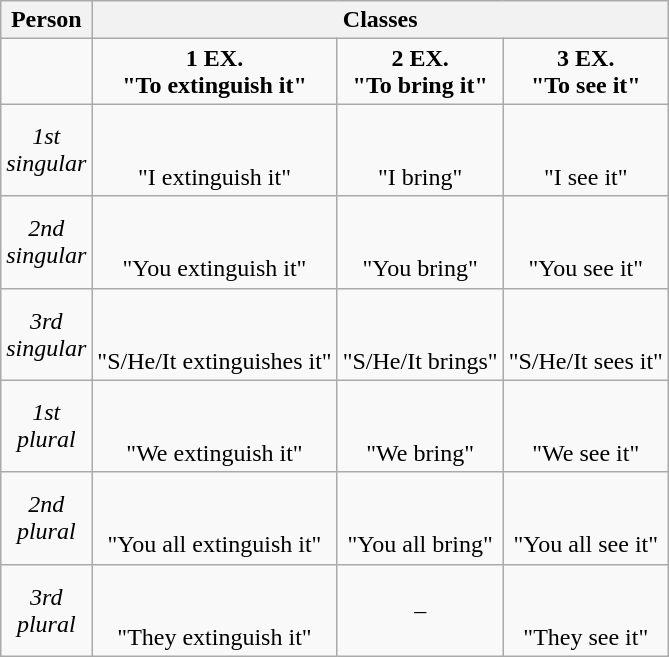<table class="wikitable">
<tr>
<th>Person</th>
<th colspan=3>Classes</th>
</tr>
<tr style="text-align:center;">
<td></td>
<td><strong>1 EX. <br>"To extinguish it" </strong></td>
<td><strong>2 EX. <br>"To bring it" </strong></td>
<td><strong>3 EX. <br>"To see it" </strong></td>
</tr>
<tr style="text-align:center;">
<td><em>1st<br>singular</em></td>
<td><strong></strong><br><br>"I extinguish it"</td>
<td><strong></strong><br><br>"I bring"</td>
<td><strong></strong><br><br>"I see it"</td>
</tr>
<tr style="text-align:center;">
<td><em>2nd<br>singular</em></td>
<td><strong></strong><br><br>"You extinguish it"</td>
<td><strong></strong><br><br>"You bring"</td>
<td><strong></strong><br><br>"You see it"</td>
</tr>
<tr style="text-align:center;">
<td><em>3rd<br>singular</em></td>
<td><strong></strong><br><br>"S/He/It extinguishes it"</td>
<td><strong></strong><br><br>"S/He/It brings"</td>
<td><strong></strong><br><br>"S/He/It sees it"</td>
</tr>
<tr style="text-align:center;">
<td><em>1st<br>plural</em></td>
<td><strong></strong><br><br>"We extinguish it"</td>
<td><strong></strong><br><br>"We bring"</td>
<td><strong></strong><br><br>"We see it"</td>
</tr>
<tr style="text-align:center;">
<td><em>2nd<br>plural</em></td>
<td><strong></strong><br><br>"You all extinguish it"</td>
<td><strong></strong><br><br>"You all bring"</td>
<td><strong></strong><br><br>"You all see it"</td>
</tr>
<tr style="text-align:center;">
<td><em>3rd<br>plural</em></td>
<td><strong></strong><br><br>"They extinguish it"</td>
<td>–</td>
<td><strong></strong><br><br>"They see it"</td>
</tr>
</table>
